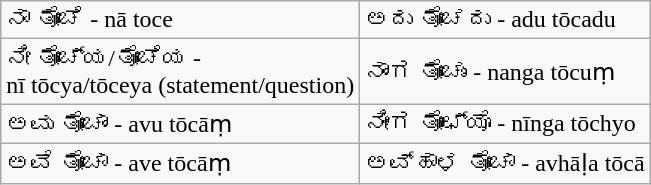<table class="wikitable mw-collapsible mw-collapsed">
<tr>
<td>ನಾ ತೋಚೆ - nā toce</td>
<td>ಅದು ತೋಚದು - adu tōcadu</td>
</tr>
<tr>
<td>ನೀ ತೋಚ್ಯ/ತೋಚೆಯ -<br>nī tōcya/tōceya (statement/question)</td>
<td>ನಾಂಗ ತೋಚುಂ - nanga tōcuṃ</td>
</tr>
<tr>
<td>ಅವು ತೋಚಾಂ - avu tōcāṃ</td>
<td>ನೀಂಗ ತೋಛ್ಯೊ - nīnga tōchyo</td>
</tr>
<tr>
<td>ಅವೆ ತೋಚಾ - ave tōcāṃ</td>
<td>ಅವ್ಹಾಳ ತೋಚಾ - avhāḷa tōcā</td>
</tr>
</table>
